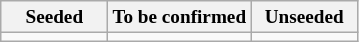<table class="wikitable" style="font-size:80%">
<tr>
<th width=30%>Seeded</th>
<th width=40%>To be confirmed</th>
<th width=30%>Unseeded</th>
</tr>
<tr>
<td valign=top></td>
<td valign=top></td>
<td valign=top></td>
</tr>
</table>
